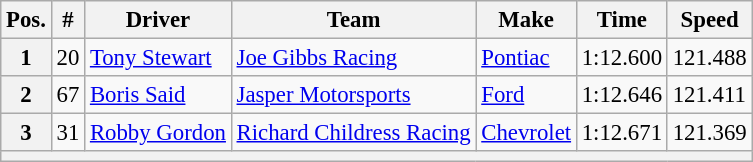<table class="wikitable" style="font-size:95%">
<tr>
<th>Pos.</th>
<th>#</th>
<th>Driver</th>
<th>Team</th>
<th>Make</th>
<th>Time</th>
<th>Speed</th>
</tr>
<tr>
<th>1</th>
<td>20</td>
<td><a href='#'>Tony Stewart</a></td>
<td><a href='#'>Joe Gibbs Racing</a></td>
<td><a href='#'>Pontiac</a></td>
<td>1:12.600</td>
<td>121.488</td>
</tr>
<tr>
<th>2</th>
<td>67</td>
<td><a href='#'>Boris Said</a></td>
<td><a href='#'>Jasper Motorsports</a></td>
<td><a href='#'>Ford</a></td>
<td>1:12.646</td>
<td>121.411</td>
</tr>
<tr>
<th>3</th>
<td>31</td>
<td><a href='#'>Robby Gordon</a></td>
<td><a href='#'>Richard Childress Racing</a></td>
<td><a href='#'>Chevrolet</a></td>
<td>1:12.671</td>
<td>121.369</td>
</tr>
<tr>
<th colspan="7"></th>
</tr>
</table>
